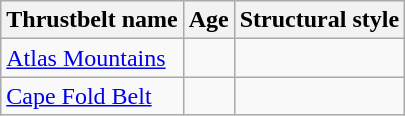<table class="wikitable">
<tr>
<th>Thrustbelt name</th>
<th>Age</th>
<th>Structural style</th>
</tr>
<tr>
<td><a href='#'>Atlas Mountains</a></td>
<td></td>
<td></td>
</tr>
<tr>
<td><a href='#'>Cape Fold Belt</a></td>
<td></td>
<td></td>
</tr>
</table>
